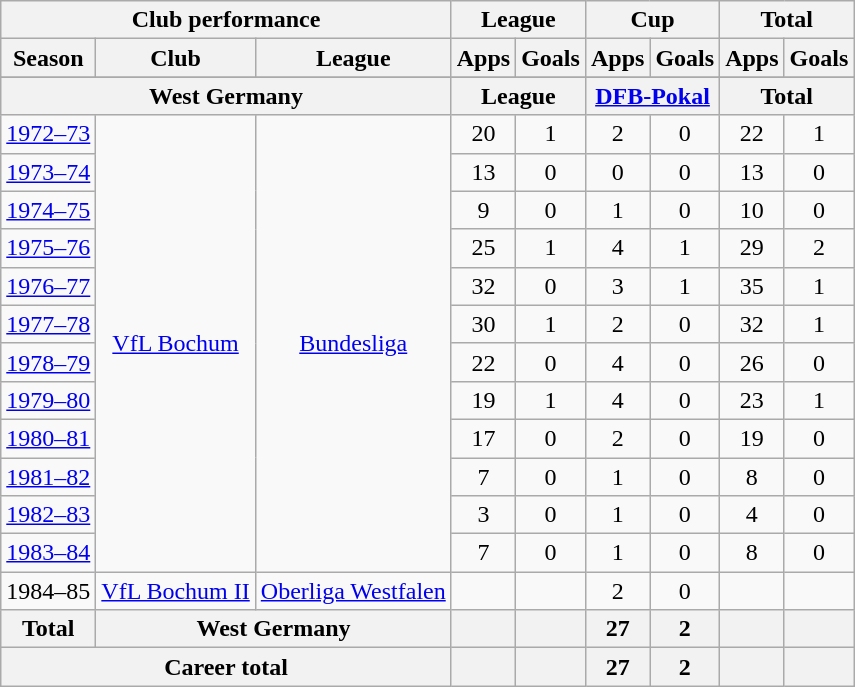<table class="wikitable" style="text-align:center">
<tr>
<th colspan=3>Club performance</th>
<th colspan=2>League</th>
<th colspan=2>Cup</th>
<th colspan=2>Total</th>
</tr>
<tr>
<th>Season</th>
<th>Club</th>
<th>League</th>
<th>Apps</th>
<th>Goals</th>
<th>Apps</th>
<th>Goals</th>
<th>Apps</th>
<th>Goals</th>
</tr>
<tr>
</tr>
<tr>
<th colspan=3>West Germany</th>
<th colspan=2>League</th>
<th colspan=2><a href='#'>DFB-Pokal</a></th>
<th colspan=2>Total</th>
</tr>
<tr>
<td><a href='#'>1972–73</a></td>
<td rowspan="12"><a href='#'>VfL Bochum</a></td>
<td rowspan="12"><a href='#'>Bundesliga</a></td>
<td>20</td>
<td>1</td>
<td>2</td>
<td>0</td>
<td>22</td>
<td>1</td>
</tr>
<tr>
<td><a href='#'>1973–74</a></td>
<td>13</td>
<td>0</td>
<td>0</td>
<td>0</td>
<td>13</td>
<td>0</td>
</tr>
<tr>
<td><a href='#'>1974–75</a></td>
<td>9</td>
<td>0</td>
<td>1</td>
<td>0</td>
<td>10</td>
<td>0</td>
</tr>
<tr>
<td><a href='#'>1975–76</a></td>
<td>25</td>
<td>1</td>
<td>4</td>
<td>1</td>
<td>29</td>
<td>2</td>
</tr>
<tr>
<td><a href='#'>1976–77</a></td>
<td>32</td>
<td>0</td>
<td>3</td>
<td>1</td>
<td>35</td>
<td>1</td>
</tr>
<tr>
<td><a href='#'>1977–78</a></td>
<td>30</td>
<td>1</td>
<td>2</td>
<td>0</td>
<td>32</td>
<td>1</td>
</tr>
<tr>
<td><a href='#'>1978–79</a></td>
<td>22</td>
<td>0</td>
<td>4</td>
<td>0</td>
<td>26</td>
<td>0</td>
</tr>
<tr>
<td><a href='#'>1979–80</a></td>
<td>19</td>
<td>1</td>
<td>4</td>
<td>0</td>
<td>23</td>
<td>1</td>
</tr>
<tr>
<td><a href='#'>1980–81</a></td>
<td>17</td>
<td>0</td>
<td>2</td>
<td>0</td>
<td>19</td>
<td>0</td>
</tr>
<tr>
<td><a href='#'>1981–82</a></td>
<td>7</td>
<td>0</td>
<td>1</td>
<td>0</td>
<td>8</td>
<td>0</td>
</tr>
<tr>
<td><a href='#'>1982–83</a></td>
<td>3</td>
<td>0</td>
<td>1</td>
<td>0</td>
<td>4</td>
<td>0</td>
</tr>
<tr>
<td><a href='#'>1983–84</a></td>
<td>7</td>
<td>0</td>
<td>1</td>
<td>0</td>
<td>8</td>
<td>0</td>
</tr>
<tr>
<td>1984–85</td>
<td><a href='#'>VfL Bochum II</a></td>
<td><a href='#'>Oberliga Westfalen</a></td>
<td></td>
<td></td>
<td>2</td>
<td>0</td>
<td></td>
<td></td>
</tr>
<tr>
<th rowspan=1>Total</th>
<th colspan=2>West Germany</th>
<th></th>
<th></th>
<th>27</th>
<th>2</th>
<th></th>
<th></th>
</tr>
<tr>
<th colspan=3>Career total</th>
<th></th>
<th></th>
<th>27</th>
<th>2</th>
<th></th>
<th></th>
</tr>
</table>
